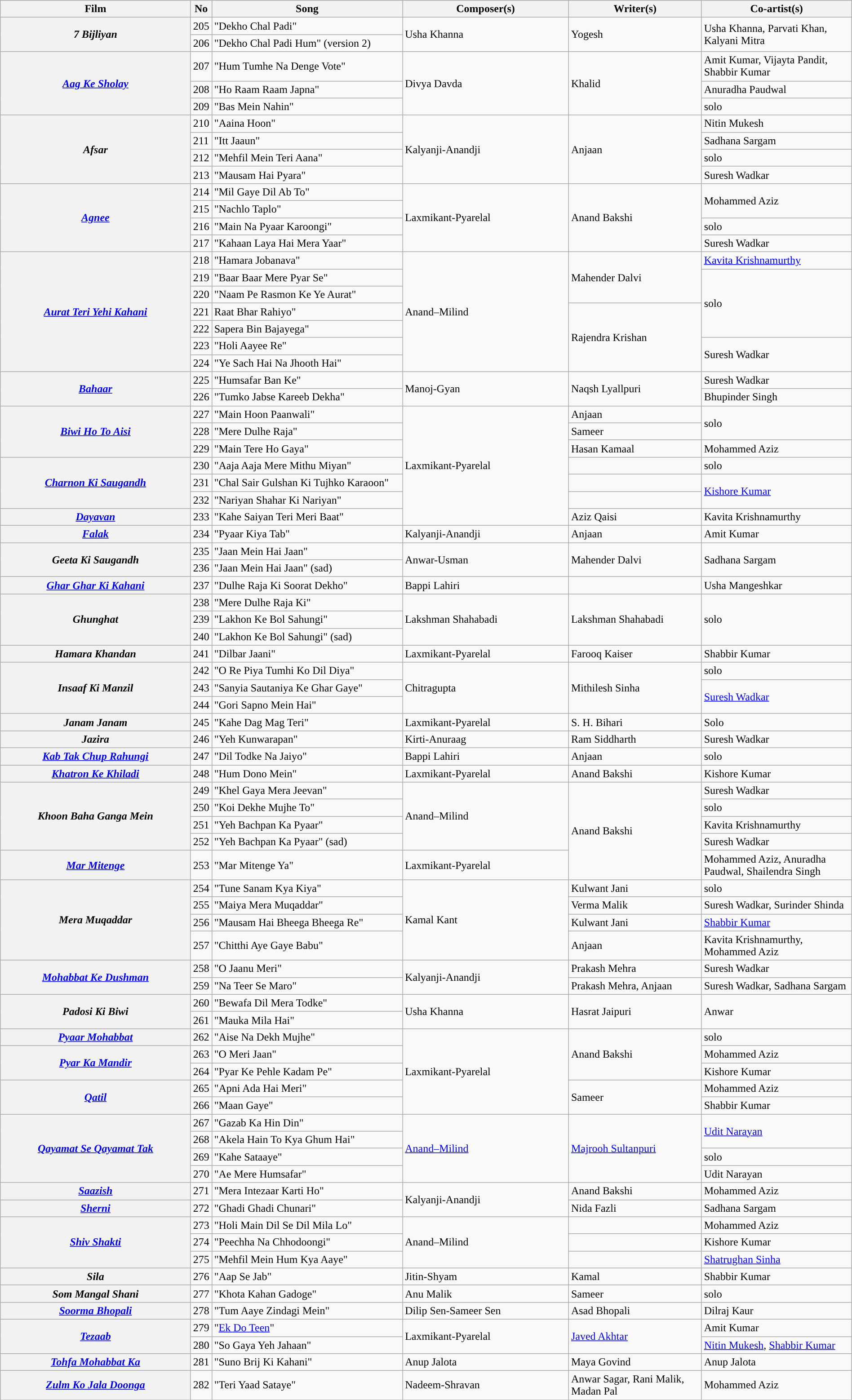<table class="wikitable plainrowheaders" width="100%" textcolor:#000;">
<tr style="background:#b0e0e66;">
<th scope="col" width=23%><strong>Film</strong></th>
<th><strong>No</strong></th>
<th scope="col" width=23%><strong>Song</strong></th>
<th scope="col" width=20%><strong>Composer(s)</strong></th>
<th scope="col" width=16%><strong>Writer(s)</strong></th>
<th scope="col" width=18%><strong>Co-artist(s)</strong></th>
</tr>
<tr>
<th rowspan=2><em>7 Bijliyan</em></th>
<td>205</td>
<td>"Dekho Chal Padi"</td>
<td rowspan=2>Usha Khanna</td>
<td rowspan=2>Yogesh</td>
<td rowspan=2>Usha Khanna, Parvati Khan, Kalyani Mitra</td>
</tr>
<tr>
<td>206</td>
<td>"Dekho Chal Padi Hum" (version 2)</td>
</tr>
<tr>
<th rowspan=3><em><a href='#'>Aag Ke Sholay</a></em></th>
<td>207</td>
<td>"Hum Tumhe Na Denge Vote"</td>
<td rowspan=3>Divya Davda</td>
<td rowspan=3>Khalid</td>
<td>Amit Kumar, Vijayta Pandit, Shabbir Kumar</td>
</tr>
<tr>
<td>208</td>
<td>"Ho Raam Raam Japna"</td>
<td>Anuradha Paudwal</td>
</tr>
<tr>
<td>209</td>
<td>"Bas Mein Nahin"</td>
<td>solo</td>
</tr>
<tr>
<th rowspan=4><em>Afsar</em></th>
<td>210</td>
<td>"Aaina Hoon"</td>
<td rowspan=4>Kalyanji-Anandji</td>
<td rowspan=4>Anjaan</td>
<td>Nitin Mukesh</td>
</tr>
<tr>
<td>211</td>
<td>"Itt Jaaun"</td>
<td>Sadhana Sargam</td>
</tr>
<tr>
<td>212</td>
<td>"Mehfil Mein Teri Aana"</td>
<td>solo</td>
</tr>
<tr>
<td>213</td>
<td>"Mausam Hai Pyara"</td>
<td>Suresh Wadkar</td>
</tr>
<tr>
<th rowspan=4><em><a href='#'>Agnee</a></em></th>
<td>214</td>
<td>"Mil Gaye Dil Ab To"</td>
<td rowspan=4>Laxmikant-Pyarelal</td>
<td rowspan=4>Anand Bakshi</td>
<td rowspan=2>Mohammed Aziz</td>
</tr>
<tr>
<td>215</td>
<td>"Nachlo Taplo"</td>
</tr>
<tr>
<td>216</td>
<td>"Main Na Pyaar Karoongi"</td>
<td>solo</td>
</tr>
<tr>
<td>217</td>
<td>"Kahaan Laya Hai Mera Yaar"</td>
<td>Suresh Wadkar</td>
</tr>
<tr>
<th rowspan="7"><em><a href='#'>Aurat Teri Yehi Kahani</a></em></th>
<td>218</td>
<td>"Hamara Jobanava"</td>
<td rowspan="7">Anand–Milind</td>
<td rowspan=3>Mahender Dalvi</td>
<td><a href='#'>Kavita Krishnamurthy</a></td>
</tr>
<tr>
<td>219</td>
<td>"Baar Baar Mere Pyar Se"</td>
<td rowspan=4>solo</td>
</tr>
<tr>
<td>220</td>
<td>"Naam Pe Rasmon Ke Ye Aurat"</td>
</tr>
<tr>
<td>221</td>
<td>Raat Bhar Rahiyo"</td>
<td rowspan=4>Rajendra Krishan</td>
</tr>
<tr>
<td>222</td>
<td>Sapera Bin Bajayega"</td>
</tr>
<tr>
<td>223</td>
<td>"Holi Aayee Re"</td>
<td rowspan="2">Suresh Wadkar</td>
</tr>
<tr>
<td>224</td>
<td>"Ye Sach Hai Na Jhooth Hai"</td>
</tr>
<tr>
<th rowspan=2><em><a href='#'>Bahaar</a></em></th>
<td>225</td>
<td>"Humsafar Ban Ke"</td>
<td rowspan=2>Manoj-Gyan</td>
<td rowspan=2>Naqsh Lyallpuri</td>
<td>Suresh Wadkar</td>
</tr>
<tr>
<td>226</td>
<td>"Tumko Jabse Kareeb Dekha"</td>
<td>Bhupinder Singh</td>
</tr>
<tr>
<th rowspan=3><em><a href='#'>Biwi Ho To Aisi</a></em></th>
<td>227</td>
<td>"Main Hoon Paanwali"</td>
<td rowspan=7>Laxmikant-Pyarelal</td>
<td>Anjaan</td>
<td rowspan=2>solo</td>
</tr>
<tr>
<td>228</td>
<td>"Mere Dulhe Raja"</td>
<td>Sameer</td>
</tr>
<tr>
<td>229</td>
<td>"Main Tere Ho Gaya"</td>
<td>Hasan Kamaal</td>
<td>Mohammed Aziz</td>
</tr>
<tr>
<th rowspan="3"><em><a href='#'>Charnon Ki Saugandh</a></em></th>
<td>230</td>
<td>"Aaja Aaja Mere Mithu Miyan"</td>
<td></td>
<td>solo</td>
</tr>
<tr>
<td>231</td>
<td>"Chal Sair Gulshan Ki Tujhko Karaoon"</td>
<td></td>
<td rowspan="2"><a href='#'>Kishore Kumar</a></td>
</tr>
<tr>
<td>232</td>
<td>"Nariyan Shahar Ki Nariyan"</td>
<td></td>
</tr>
<tr>
<th><em><a href='#'>Dayavan</a></em></th>
<td>233</td>
<td>"Kahe Saiyan Teri Meri Baat"</td>
<td>Aziz Qaisi</td>
<td>Kavita Krishnamurthy</td>
</tr>
<tr>
<th><em><a href='#'>Falak</a></em></th>
<td>234</td>
<td>"Pyaar Kiya Tab"</td>
<td>Kalyanji-Anandji</td>
<td>Anjaan</td>
<td>Amit Kumar</td>
</tr>
<tr>
<th rowspan=2><em>Geeta Ki Saugandh</em></th>
<td>235</td>
<td>"Jaan Mein Hai Jaan"</td>
<td rowspan=2>Anwar-Usman</td>
<td rowspan=2>Mahender Dalvi</td>
<td rowspan=2>Sadhana Sargam</td>
</tr>
<tr>
<td>236</td>
<td>"Jaan Mein Hai Jaan" (sad)</td>
</tr>
<tr>
<th><em><a href='#'>Ghar Ghar Ki Kahani</a></em></th>
<td>237</td>
<td>"Dulhe Raja Ki Soorat Dekho"</td>
<td>Bappi Lahiri</td>
<td></td>
<td>Usha Mangeshkar</td>
</tr>
<tr>
<th rowspan=3><em>Ghunghat</em></th>
<td>238</td>
<td>"Mere Dulhe Raja Ki"</td>
<td rowspan=3>Lakshman Shahabadi</td>
<td rowspan=3>Lakshman Shahabadi</td>
<td rowspan=3>solo</td>
</tr>
<tr>
<td>239</td>
<td>"Lakhon Ke Bol Sahungi"</td>
</tr>
<tr>
<td>240</td>
<td>"Lakhon Ke Bol Sahungi" (sad)</td>
</tr>
<tr>
<th><em>Hamara Khandan</em></th>
<td>241</td>
<td>"Dilbar Jaani"</td>
<td>Laxmikant-Pyarelal</td>
<td>Farooq Kaiser</td>
<td>Shabbir Kumar</td>
</tr>
<tr>
<th rowspan="3"><em>Insaaf Ki Manzil</em></th>
<td>242</td>
<td>"O Re Piya Tumhi Ko Dil Diya"</td>
<td rowspan=3>Chitragupta</td>
<td rowspan=3>Mithilesh Sinha</td>
<td>solo</td>
</tr>
<tr>
<td>243</td>
<td>"Sanyia Sautaniya Ke Ghar Gaye"</td>
<td rowspan="2"><a href='#'>Suresh Wadkar</a></td>
</tr>
<tr>
<td>244</td>
<td>"Gori Sapno Mein Hai"</td>
</tr>
<tr>
<th><em>Janam Janam</em></th>
<td>245</td>
<td>"Kahe Dag Mag Teri"</td>
<td rowspan="1">Laxmikant-Pyarelal</td>
<td>S. H. Bihari</td>
<td>Solo</td>
</tr>
<tr>
<th><em>Jazira</em></th>
<td>246</td>
<td>"Yeh Kunwarapan"</td>
<td>Kirti-Anuraag</td>
<td>Ram Siddharth</td>
<td>Suresh Wadkar</td>
</tr>
<tr>
<th><em><a href='#'>Kab Tak Chup Rahungi</a></em></th>
<td>247</td>
<td>"Dil Todke Na Jaiyo"</td>
<td>Bappi Lahiri</td>
<td>Anjaan</td>
<td>solo</td>
</tr>
<tr>
<th><em><a href='#'>Khatron Ke Khiladi</a></em></th>
<td>248</td>
<td>"Hum Dono Mein"</td>
<td>Laxmikant-Pyarelal</td>
<td>Anand Bakshi</td>
<td>Kishore Kumar</td>
</tr>
<tr>
<th rowspan=4><em>Khoon Baha Ganga Mein</em></th>
<td>249</td>
<td>"Khel Gaya Mera Jeevan"</td>
<td rowspan=4>Anand–Milind</td>
<td rowspan=5>Anand Bakshi</td>
<td>Suresh Wadkar</td>
</tr>
<tr>
<td>250</td>
<td>"Koi Dekhe Mujhe To"</td>
<td>solo</td>
</tr>
<tr>
<td>251</td>
<td>"Yeh Bachpan Ka Pyaar"</td>
<td>Kavita Krishnamurthy</td>
</tr>
<tr>
<td>252</td>
<td>"Yeh Bachpan Ka Pyaar" (sad)</td>
<td>Suresh Wadkar</td>
</tr>
<tr>
<th><em><a href='#'>Mar Mitenge</a></em></th>
<td>253</td>
<td>"Mar Mitenge Ya"</td>
<td>Laxmikant-Pyarelal</td>
<td>Mohammed Aziz, Anuradha Paudwal, Shailendra Singh</td>
</tr>
<tr>
<th rowspan=4><em>Mera Muqaddar</em></th>
<td>254</td>
<td>"Tune Sanam Kya Kiya"</td>
<td rowspan=4>Kamal Kant</td>
<td>Kulwant Jani</td>
<td>solo</td>
</tr>
<tr>
<td>255</td>
<td>"Maiya Mera Muqaddar"</td>
<td>Verma Malik</td>
<td>Suresh Wadkar, Surinder Shinda</td>
</tr>
<tr>
<td>256</td>
<td>"Mausam Hai Bheega Bheega Re"</td>
<td>Kulwant Jani</td>
<td><a href='#'>Shabbir Kumar</a></td>
</tr>
<tr>
<td>257</td>
<td>"Chitthi Aye Gaye Babu"</td>
<td>Anjaan</td>
<td>Kavita Krishnamurthy, Mohammed Aziz</td>
</tr>
<tr>
<th rowspan=2><em><a href='#'>Mohabbat Ke Dushman</a></em></th>
<td>258</td>
<td>"O Jaanu Meri"</td>
<td rowspan=2>Kalyanji-Anandji</td>
<td>Prakash Mehra</td>
<td>Suresh Wadkar</td>
</tr>
<tr>
<td>259</td>
<td>"Na Teer Se Maro"</td>
<td>Prakash Mehra, Anjaan</td>
<td>Suresh Wadkar, Sadhana Sargam</td>
</tr>
<tr>
<th rowspan=2><em>Padosi Ki Biwi</em></th>
<td>260</td>
<td>"Bewafa Dil Mera Todke"</td>
<td rowspan=2>Usha Khanna</td>
<td rowspan=2>Hasrat Jaipuri</td>
<td rowspan=2>Anwar</td>
</tr>
<tr>
<td>261</td>
<td>"Mauka Mila Hai"</td>
</tr>
<tr>
<th><em><a href='#'>Pyaar Mohabbat</a></em></th>
<td>262</td>
<td>"Aise Na Dekh Mujhe"</td>
<td rowspan=5>Laxmikant-Pyarelal</td>
<td rowspan=3>Anand Bakshi</td>
<td>solo</td>
</tr>
<tr>
<th rowspan=2><em><a href='#'>Pyar Ka Mandir</a></em></th>
<td>263</td>
<td>"O Meri Jaan"</td>
<td>Mohammed Aziz</td>
</tr>
<tr>
<td>264</td>
<td>"Pyar Ke Pehle Kadam Pe"</td>
<td>Kishore Kumar</td>
</tr>
<tr>
<th rowspan=2><em><a href='#'>Qatil</a></em></th>
<td>265</td>
<td>"Apni Ada Hai Meri"</td>
<td rowspan=2>Sameer</td>
<td>Mohammed Aziz</td>
</tr>
<tr>
<td>266</td>
<td>"Maan Gaye"</td>
<td>Shabbir Kumar</td>
</tr>
<tr>
<th rowspan="4"><em><a href='#'>Qayamat Se Qayamat Tak</a></em></th>
<td>267</td>
<td>"Gazab Ka Hin Din"</td>
<td rowspan="4"><a href='#'>Anand–Milind</a></td>
<td rowspan="4"><a href='#'>Majrooh Sultanpuri</a></td>
<td rowspan="2"><a href='#'>Udit Narayan</a></td>
</tr>
<tr>
<td>268</td>
<td>"Akela Hain To Kya Ghum Hai"</td>
</tr>
<tr>
<td>269</td>
<td>"Kahe Sataaye"</td>
<td>solo</td>
</tr>
<tr>
<td>270</td>
<td>"Ae Mere Humsafar"</td>
<td>Udit Narayan</td>
</tr>
<tr>
<th><em><a href='#'>Saazish</a></em></th>
<td>271</td>
<td>"Mera Intezaar Karti Ho"</td>
<td rowspan=2>Kalyanji-Anandji</td>
<td>Anand Bakshi</td>
<td>Mohammed Aziz</td>
</tr>
<tr>
<th><em><a href='#'>Sherni</a></em></th>
<td>272</td>
<td>"Ghadi Ghadi Chunari"</td>
<td>Nida Fazli</td>
<td>Sadhana Sargam</td>
</tr>
<tr>
<th rowspan="3"><em><a href='#'>Shiv Shakti</a></em></th>
<td>273</td>
<td>"Holi Main Dil Se Dil Mila Lo"</td>
<td rowspan="3">Anand–Milind</td>
<td></td>
<td>Mohammed Aziz</td>
</tr>
<tr>
<td>274</td>
<td>"Peechha Na Chhodoongi"</td>
<td></td>
<td>Kishore Kumar</td>
</tr>
<tr>
<td>275</td>
<td>"Mehfil Mein Hum Kya Aaye"</td>
<td></td>
<td><a href='#'>Shatrughan Sinha</a></td>
</tr>
<tr>
<th><em>Sila</em></th>
<td>276</td>
<td>"Aap Se Jab"</td>
<td>Jitin-Shyam</td>
<td>Kamal</td>
<td>Shabbir Kumar</td>
</tr>
<tr>
<th><em>Som Mangal Shani</em></th>
<td>277</td>
<td>"Khota Kahan Gadoge"</td>
<td>Anu Malik</td>
<td>Sameer</td>
<td>solo</td>
</tr>
<tr>
<th><em><a href='#'>Soorma Bhopali</a></em></th>
<td>278</td>
<td>"Tum Aaye Zindagi Mein"</td>
<td>Dilip Sen-Sameer Sen</td>
<td>Asad Bhopali</td>
<td>Dilraj Kaur</td>
</tr>
<tr>
<th rowspan="2"><em><a href='#'>Tezaab</a></em></th>
<td>279</td>
<td>"<a href='#'>Ek Do Teen</a>"</td>
<td rowspan="2">Laxmikant-Pyarelal</td>
<td rowspan=2><a href='#'>Javed Akhtar</a></td>
<td>Amit Kumar</td>
</tr>
<tr>
<td>280</td>
<td>"So Gaya Yeh Jahaan"</td>
<td><a href='#'>Nitin Mukesh</a>, <a href='#'>Shabbir Kumar</a></td>
</tr>
<tr>
<th><em><a href='#'>Tohfa Mohabbat Ka</a></em></th>
<td>281</td>
<td>"Suno Brij Ki Kahani"</td>
<td>Anup Jalota</td>
<td>Maya Govind</td>
<td>Anup Jalota</td>
</tr>
<tr>
<th><em><a href='#'>Zulm Ko Jala Doonga</a></em></th>
<td>282</td>
<td>"Teri Yaad Sataye"</td>
<td>Nadeem-Shravan</td>
<td>Anwar Sagar, Rani Malik, Madan Pal</td>
<td>Mohammed Aziz</td>
</tr>
<tr>
</tr>
</table>
